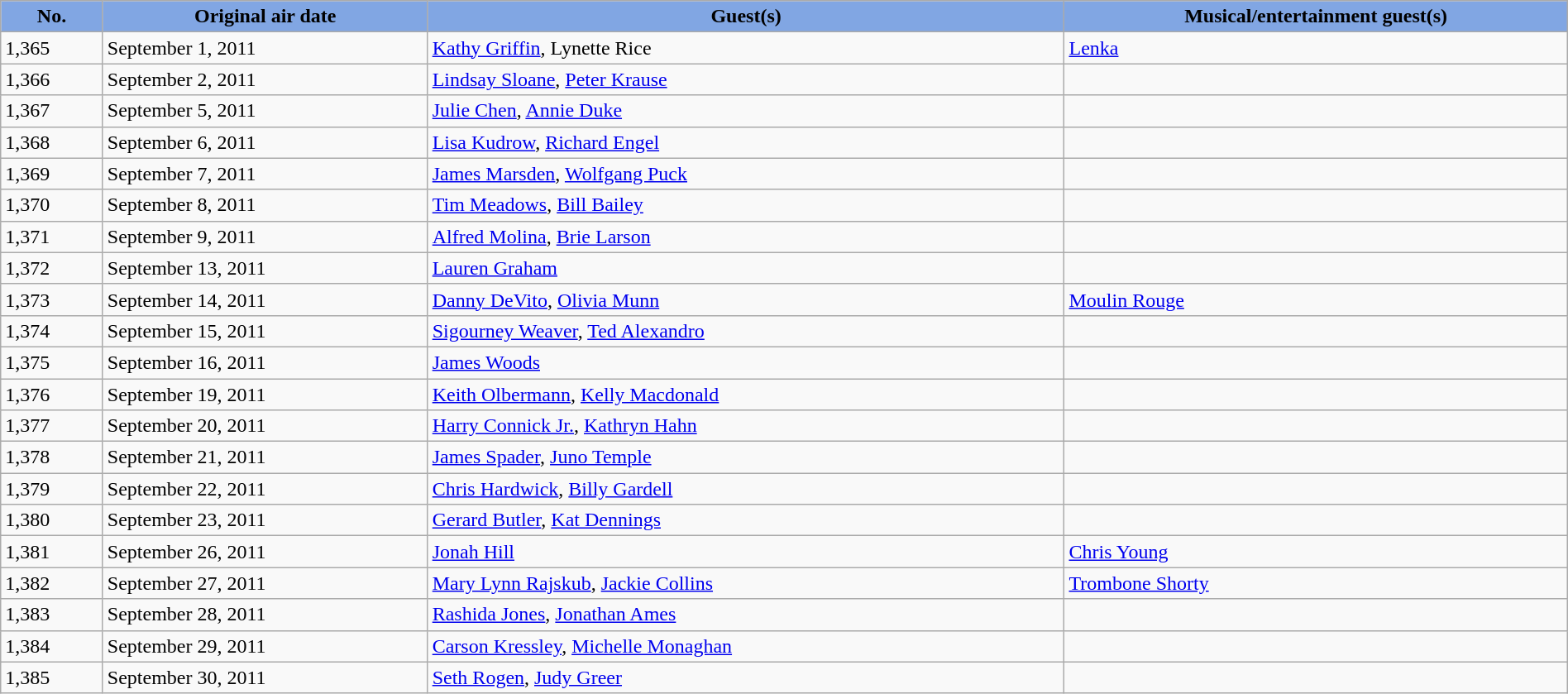<table class="wikitable plainrowheaders" style="width:100%;">
<tr>
<th style="width:50px; background:#81a6e3;">No.</th>
<th style="width:175px; background:#81a6e3;">Original air date</th>
<th style="width:350px; background:#81a6e3;">Guest(s)</th>
<th style="width:275px; background:#81a6e3;">Musical/entertainment guest(s)</th>
</tr>
<tr>
<td>1,365</td>
<td>September 1, 2011</td>
<td><a href='#'>Kathy Griffin</a>, Lynette Rice</td>
<td><a href='#'>Lenka</a></td>
</tr>
<tr>
<td>1,366</td>
<td>September 2, 2011</td>
<td><a href='#'>Lindsay Sloane</a>, <a href='#'>Peter Krause</a></td>
<td></td>
</tr>
<tr>
<td>1,367</td>
<td>September 5, 2011</td>
<td><a href='#'>Julie Chen</a>, <a href='#'>Annie Duke</a></td>
<td></td>
</tr>
<tr>
<td>1,368</td>
<td>September 6, 2011</td>
<td><a href='#'>Lisa Kudrow</a>, <a href='#'>Richard Engel</a></td>
<td></td>
</tr>
<tr>
<td>1,369</td>
<td>September 7, 2011</td>
<td><a href='#'>James Marsden</a>, <a href='#'>Wolfgang Puck</a></td>
<td></td>
</tr>
<tr>
<td>1,370</td>
<td>September 8, 2011</td>
<td><a href='#'>Tim Meadows</a>, <a href='#'>Bill Bailey</a></td>
<td></td>
</tr>
<tr>
<td>1,371</td>
<td>September 9, 2011</td>
<td><a href='#'>Alfred Molina</a>, <a href='#'>Brie Larson</a></td>
<td></td>
</tr>
<tr>
<td>1,372</td>
<td>September 13, 2011</td>
<td><a href='#'>Lauren Graham</a></td>
<td></td>
</tr>
<tr>
<td>1,373</td>
<td>September 14, 2011</td>
<td><a href='#'>Danny DeVito</a>, <a href='#'>Olivia Munn</a></td>
<td><a href='#'>Moulin Rouge</a></td>
</tr>
<tr>
<td>1,374</td>
<td>September 15, 2011</td>
<td><a href='#'>Sigourney Weaver</a>, <a href='#'>Ted Alexandro</a></td>
<td></td>
</tr>
<tr>
<td>1,375</td>
<td>September 16, 2011</td>
<td><a href='#'>James Woods</a></td>
<td></td>
</tr>
<tr>
<td>1,376</td>
<td>September 19, 2011</td>
<td><a href='#'>Keith Olbermann</a>, <a href='#'>Kelly Macdonald</a></td>
<td></td>
</tr>
<tr>
<td>1,377</td>
<td>September 20, 2011</td>
<td><a href='#'>Harry Connick Jr.</a>, <a href='#'>Kathryn Hahn</a></td>
<td></td>
</tr>
<tr>
<td>1,378</td>
<td>September 21, 2011</td>
<td><a href='#'>James Spader</a>, <a href='#'>Juno Temple</a></td>
<td></td>
</tr>
<tr>
<td>1,379</td>
<td>September 22, 2011</td>
<td><a href='#'>Chris Hardwick</a>, <a href='#'>Billy Gardell</a></td>
<td></td>
</tr>
<tr>
<td>1,380</td>
<td>September 23, 2011</td>
<td><a href='#'>Gerard Butler</a>, <a href='#'>Kat Dennings</a></td>
<td></td>
</tr>
<tr>
<td>1,381</td>
<td>September 26, 2011</td>
<td><a href='#'>Jonah Hill</a></td>
<td><a href='#'>Chris Young</a></td>
</tr>
<tr>
<td>1,382</td>
<td>September 27, 2011</td>
<td><a href='#'>Mary Lynn Rajskub</a>, <a href='#'>Jackie Collins</a></td>
<td><a href='#'>Trombone Shorty</a></td>
</tr>
<tr>
<td>1,383</td>
<td>September 28, 2011</td>
<td><a href='#'>Rashida Jones</a>, <a href='#'>Jonathan Ames</a></td>
<td></td>
</tr>
<tr>
<td>1,384</td>
<td>September 29, 2011</td>
<td><a href='#'>Carson Kressley</a>, <a href='#'>Michelle Monaghan</a></td>
<td></td>
</tr>
<tr>
<td>1,385</td>
<td>September 30, 2011</td>
<td><a href='#'>Seth Rogen</a>, <a href='#'>Judy Greer</a></td>
</tr>
</table>
